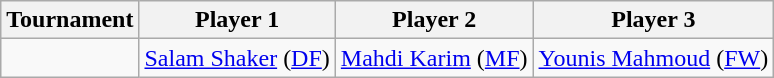<table class="wikitable">
<tr>
<th>Tournament</th>
<th>Player 1</th>
<th>Player 2</th>
<th>Player 3</th>
</tr>
<tr>
<td></td>
<td><a href='#'>Salam Shaker</a> (<a href='#'>DF</a>)</td>
<td><a href='#'>Mahdi Karim</a> (<a href='#'>MF</a>)</td>
<td><a href='#'>Younis Mahmoud</a> (<a href='#'>FW</a>)</td>
</tr>
</table>
